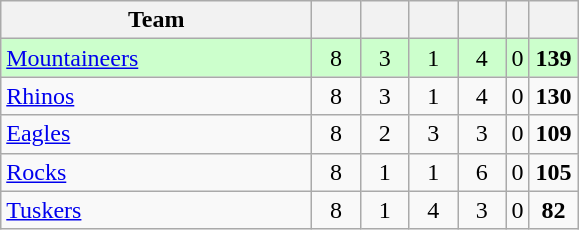<table class="wikitable" style="text-align:center">
<tr>
<th style="width:200px">Team</th>
<th style="width:25px"></th>
<th style="width:25px"></th>
<th style="width:25px"></th>
<th style="width:25px"></th>
<th></th>
<th style="width:25px"></th>
</tr>
<tr style="background:#cfc">
<td style="text-align:left;"><a href='#'>Mountaineers</a></td>
<td>8</td>
<td>3</td>
<td>1</td>
<td>4</td>
<td>0</td>
<td><strong>139</strong></td>
</tr>
<tr>
<td style="text-align:left;"><a href='#'>Rhinos</a></td>
<td>8</td>
<td>3</td>
<td>1</td>
<td>4</td>
<td>0</td>
<td><strong>130</strong></td>
</tr>
<tr>
<td style="text-align:left;"><a href='#'>Eagles</a></td>
<td>8</td>
<td>2</td>
<td>3</td>
<td>3</td>
<td>0</td>
<td><strong>109</strong></td>
</tr>
<tr>
<td style="text-align:left;"><a href='#'>Rocks</a></td>
<td>8</td>
<td>1</td>
<td>1</td>
<td>6</td>
<td>0</td>
<td><strong>105</strong></td>
</tr>
<tr>
<td style="text-align:left;"><a href='#'>Tuskers</a></td>
<td>8</td>
<td>1</td>
<td>4</td>
<td>3</td>
<td>0</td>
<td><strong>82</strong></td>
</tr>
</table>
